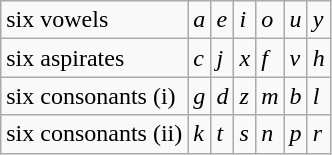<table class="wikitable">
<tr>
<td>six  vowels</td>
<td><em>a</em></td>
<td><em>e</em></td>
<td><em>i</em></td>
<td><em>o</em></td>
<td><em>u</em></td>
<td><em>y</em></td>
</tr>
<tr>
<td>six aspirates</td>
<td><em>c</em></td>
<td><em>j</em></td>
<td><em>x</em></td>
<td><em>f</em></td>
<td><em>v</em></td>
<td><em>h</em></td>
</tr>
<tr>
<td>six consonants (i)</td>
<td><em>g</em></td>
<td><em>d</em></td>
<td><em>z</em></td>
<td><em>m</em></td>
<td><em>b</em></td>
<td><em>l</em></td>
</tr>
<tr>
<td>six consonants (ii)</td>
<td><em>k</em></td>
<td><em>t</em></td>
<td><em>s</em></td>
<td><em>n</em></td>
<td><em>p</em></td>
<td><em>r</em></td>
</tr>
</table>
